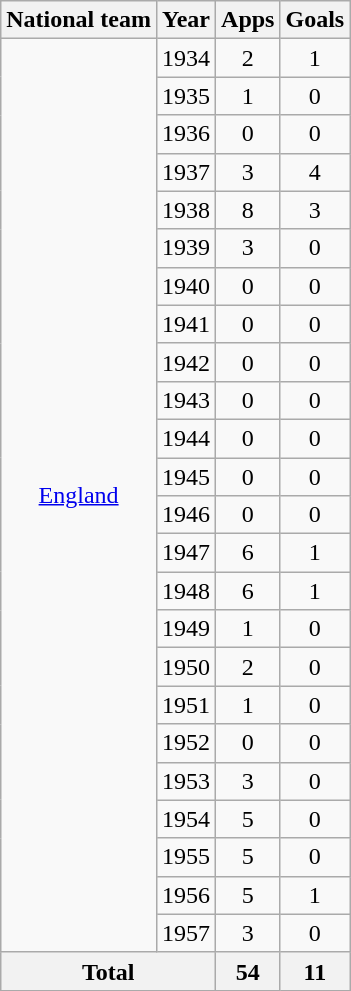<table class="wikitable" style="text-align:center">
<tr>
<th>National team</th>
<th>Year</th>
<th>Apps</th>
<th>Goals</th>
</tr>
<tr>
<td rowspan="24"><a href='#'>England</a></td>
<td>1934</td>
<td>2</td>
<td>1</td>
</tr>
<tr>
<td>1935</td>
<td>1</td>
<td>0</td>
</tr>
<tr>
<td>1936</td>
<td>0</td>
<td>0</td>
</tr>
<tr>
<td>1937</td>
<td>3</td>
<td>4</td>
</tr>
<tr>
<td>1938</td>
<td>8</td>
<td>3</td>
</tr>
<tr>
<td>1939</td>
<td>3</td>
<td>0</td>
</tr>
<tr>
<td>1940</td>
<td>0</td>
<td>0</td>
</tr>
<tr>
<td>1941</td>
<td>0</td>
<td>0</td>
</tr>
<tr>
<td>1942</td>
<td>0</td>
<td>0</td>
</tr>
<tr>
<td>1943</td>
<td>0</td>
<td>0</td>
</tr>
<tr>
<td>1944</td>
<td>0</td>
<td>0</td>
</tr>
<tr>
<td>1945</td>
<td>0</td>
<td>0</td>
</tr>
<tr>
<td>1946</td>
<td>0</td>
<td>0</td>
</tr>
<tr>
<td>1947</td>
<td>6</td>
<td>1</td>
</tr>
<tr>
<td>1948</td>
<td>6</td>
<td>1</td>
</tr>
<tr>
<td>1949</td>
<td>1</td>
<td>0</td>
</tr>
<tr>
<td>1950</td>
<td>2</td>
<td>0</td>
</tr>
<tr>
<td>1951</td>
<td>1</td>
<td>0</td>
</tr>
<tr>
<td>1952</td>
<td>0</td>
<td>0</td>
</tr>
<tr>
<td>1953</td>
<td>3</td>
<td>0</td>
</tr>
<tr>
<td>1954</td>
<td>5</td>
<td>0</td>
</tr>
<tr>
<td>1955</td>
<td>5</td>
<td>0</td>
</tr>
<tr>
<td>1956</td>
<td>5</td>
<td>1</td>
</tr>
<tr>
<td>1957</td>
<td>3</td>
<td>0</td>
</tr>
<tr>
<th colspan="2">Total</th>
<th>54</th>
<th>11</th>
</tr>
</table>
